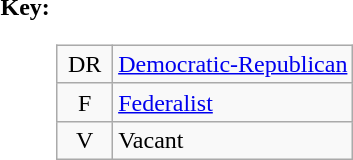<table>
<tr valign=top>
<th>Key:</th>
<td><br><table class=wikitable>
<tr>
<td align=center width=30px >DR</td>
<td><a href='#'>Democratic-Republican</a></td>
</tr>
<tr>
<td align=center width=30px >F</td>
<td><a href='#'>Federalist</a></td>
</tr>
<tr>
<td align=center width=30px >V</td>
<td>Vacant</td>
</tr>
</table>
</td>
</tr>
</table>
